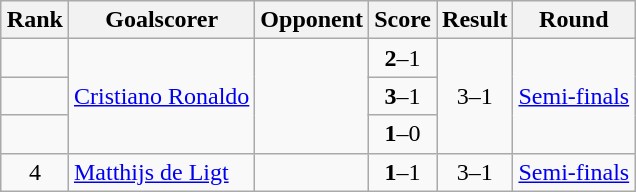<table class="wikitable" style="margin:auto; text-align:center">
<tr>
<th>Rank</th>
<th>Goalscorer</th>
<th>Opponent</th>
<th>Score</th>
<th>Result</th>
<th>Round</th>
</tr>
<tr>
<td></td>
<td style="text-align:left" rowspan="3"> <a href='#'>Cristiano Ronaldo</a></td>
<td style="text-align:left" rowspan="3"></td>
<td><strong>2</strong>–1</td>
<td rowspan="3">3–1</td>
<td rowspan="3"><a href='#'>Semi-finals</a></td>
</tr>
<tr>
<td></td>
<td><strong>3</strong>–1</td>
</tr>
<tr>
<td></td>
<td><strong>1</strong>–0</td>
</tr>
<tr>
<td>4</td>
<td style="text-align:left"> <a href='#'>Matthijs de Ligt</a></td>
<td style="text-align:left"></td>
<td><strong>1</strong>–1</td>
<td>3–1 </td>
<td><a href='#'>Semi-finals</a></td>
</tr>
</table>
